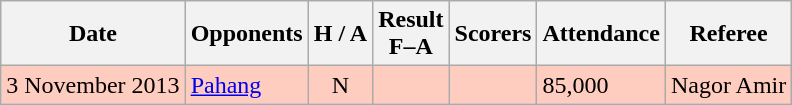<table class="wikitable" style="text-align:center">
<tr>
<th>Date</th>
<th>Opponents</th>
<th>H / A</th>
<th>Result<br>F–A</th>
<th>Scorers</th>
<th>Attendance</th>
<th>Referee</th>
</tr>
<tr bgcolor="#FFCCC">
<td align="left">3 November 2013</td>
<td align="left"> <a href='#'>Pahang</a></td>
<td>N</td>
<td></td>
<td align="left"></td>
<td align="left">85,000</td>
<td align="left">Nagor Amir</td>
</tr>
</table>
